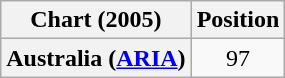<table class="wikitable sortable plainrowheaders" style="text-align:center;">
<tr>
<th scope="col">Chart (2005)</th>
<th scope="col">Position</th>
</tr>
<tr>
<th scope="row">Australia (<a href='#'>ARIA</a>)</th>
<td align="center">97</td>
</tr>
</table>
